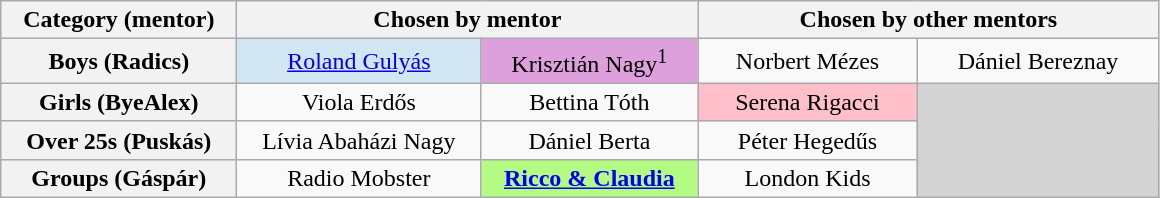<table class="wikitable" style="text-align:center">
<tr>
<th spope="col" style="width:150px;">Category (mentor)</th>
<th scope="col" colspan="2" style="width:300px;">Chosen by mentor</th>
<th scope="col" colspan="2" style="width:300px;">Chosen by other mentors</th>
</tr>
<tr>
<th scope="col">Boys (Radics)</th>
<td bgcolor="#d1e5f3"><a href='#'>Roland Gulyás</a></td>
<td bgcolor="#DDA0DD">Krisztián Nagy<sup>1</sup></td>
<td>Norbert Mézes</td>
<td>Dániel Bereznay</td>
</tr>
<tr>
<th scope="col">Girls (ByeAlex)</th>
<td>Viola Erdős</td>
<td>Bettina Tóth</td>
<td bgcolor="pink">Serena Rigacci</td>
<td rowspan=3 bgcolor="lightgrey"></td>
</tr>
<tr>
<th scope="col">Over 25s (Puskás)</th>
<td>Lívia Abaházi Nagy</td>
<td>Dániel Berta</td>
<td>Péter Hegedűs</td>
</tr>
<tr>
<th scope="col">Groups (Gáspár)</th>
<td>Radio Mobster</td>
<td bgcolor="#B4FB84"><strong><a href='#'>Ricco & Claudia</a></strong></td>
<td>London Kids</td>
</tr>
</table>
